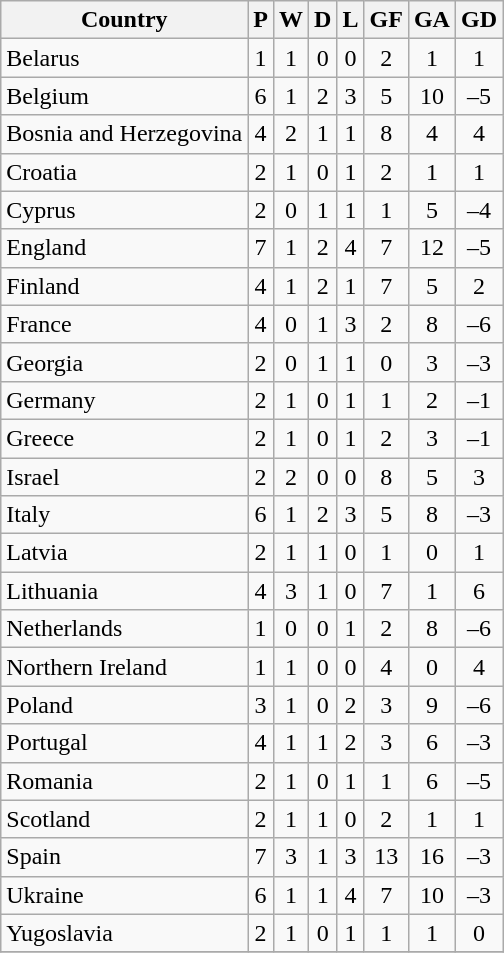<table class="wikitable sortable" style="text-align:center">
<tr>
<th>Country</th>
<th>P</th>
<th>W</th>
<th>D</th>
<th>L</th>
<th>GF</th>
<th>GA</th>
<th>GD</th>
</tr>
<tr>
<td style="text-align:left;"> Belarus</td>
<td>1</td>
<td>1</td>
<td>0</td>
<td>0</td>
<td>2</td>
<td>1</td>
<td>1</td>
</tr>
<tr>
<td style="text-align:left;"> Belgium</td>
<td>6</td>
<td>1</td>
<td>2</td>
<td>3</td>
<td>5</td>
<td>10</td>
<td>–5</td>
</tr>
<tr>
<td style="text-align:left;"> Bosnia and Herzegovina</td>
<td>4</td>
<td>2</td>
<td>1</td>
<td>1</td>
<td>8</td>
<td>4</td>
<td>4</td>
</tr>
<tr>
<td style="text-align:left;"> Croatia</td>
<td>2</td>
<td>1</td>
<td>0</td>
<td>1</td>
<td>2</td>
<td>1</td>
<td>1</td>
</tr>
<tr>
<td style="text-align:left;"> Cyprus</td>
<td>2</td>
<td>0</td>
<td>1</td>
<td>1</td>
<td>1</td>
<td>5</td>
<td>–4</td>
</tr>
<tr>
<td style="text-align:left;"> England</td>
<td>7</td>
<td>1</td>
<td>2</td>
<td>4</td>
<td>7</td>
<td>12</td>
<td>–5</td>
</tr>
<tr>
<td style="text-align:left;"> Finland</td>
<td>4</td>
<td>1</td>
<td>2</td>
<td>1</td>
<td>7</td>
<td>5</td>
<td>2</td>
</tr>
<tr>
<td style="text-align:left;"> France</td>
<td>4</td>
<td>0</td>
<td>1</td>
<td>3</td>
<td>2</td>
<td>8</td>
<td>–6</td>
</tr>
<tr>
<td style="text-align:left;"> Georgia</td>
<td>2</td>
<td>0</td>
<td>1</td>
<td>1</td>
<td>0</td>
<td>3</td>
<td>–3</td>
</tr>
<tr>
<td style="text-align:left;"> Germany</td>
<td>2</td>
<td>1</td>
<td>0</td>
<td>1</td>
<td>1</td>
<td>2</td>
<td>–1</td>
</tr>
<tr>
<td style="text-align:left;"> Greece</td>
<td>2</td>
<td>1</td>
<td>0</td>
<td>1</td>
<td>2</td>
<td>3</td>
<td>–1</td>
</tr>
<tr>
<td style="text-align:left;"> Israel</td>
<td>2</td>
<td>2</td>
<td>0</td>
<td>0</td>
<td>8</td>
<td>5</td>
<td>3</td>
</tr>
<tr>
<td style="text-align:left;"> Italy</td>
<td>6</td>
<td>1</td>
<td>2</td>
<td>3</td>
<td>5</td>
<td>8</td>
<td>–3</td>
</tr>
<tr>
<td style="text-align:left;"> Latvia</td>
<td>2</td>
<td>1</td>
<td>1</td>
<td>0</td>
<td>1</td>
<td>0</td>
<td>1</td>
</tr>
<tr>
<td style="text-align:left;"> Lithuania</td>
<td>4</td>
<td>3</td>
<td>1</td>
<td>0</td>
<td>7</td>
<td>1</td>
<td>6</td>
</tr>
<tr>
<td style="text-align:left;"> Netherlands</td>
<td>1</td>
<td>0</td>
<td>0</td>
<td>1</td>
<td>2</td>
<td>8</td>
<td>–6</td>
</tr>
<tr>
<td style="text-align:left;"> Northern Ireland</td>
<td>1</td>
<td>1</td>
<td>0</td>
<td>0</td>
<td>4</td>
<td>0</td>
<td>4</td>
</tr>
<tr>
<td style="text-align:left;"> Poland</td>
<td>3</td>
<td>1</td>
<td>0</td>
<td>2</td>
<td>3</td>
<td>9</td>
<td>–6</td>
</tr>
<tr>
<td style="text-align:left;"> Portugal</td>
<td>4</td>
<td>1</td>
<td>1</td>
<td>2</td>
<td>3</td>
<td>6</td>
<td>–3</td>
</tr>
<tr>
<td style="text-align:left;"> Romania</td>
<td>2</td>
<td>1</td>
<td>0</td>
<td>1</td>
<td>1</td>
<td>6</td>
<td>–5</td>
</tr>
<tr>
<td style="text-align:left;"> Scotland</td>
<td>2</td>
<td>1</td>
<td>1</td>
<td>0</td>
<td>2</td>
<td>1</td>
<td>1</td>
</tr>
<tr>
<td style="text-align:left;"> Spain</td>
<td>7</td>
<td>3</td>
<td>1</td>
<td>3</td>
<td>13</td>
<td>16</td>
<td>–3</td>
</tr>
<tr>
<td style="text-align:left;"> Ukraine</td>
<td>6</td>
<td>1</td>
<td>1</td>
<td>4</td>
<td>7</td>
<td>10</td>
<td>–3</td>
</tr>
<tr>
<td style="text-align:left;"> Yugoslavia</td>
<td>2</td>
<td>1</td>
<td>0</td>
<td>1</td>
<td>1</td>
<td>1</td>
<td>0</td>
</tr>
<tr class="sortbottom">
</tr>
</table>
